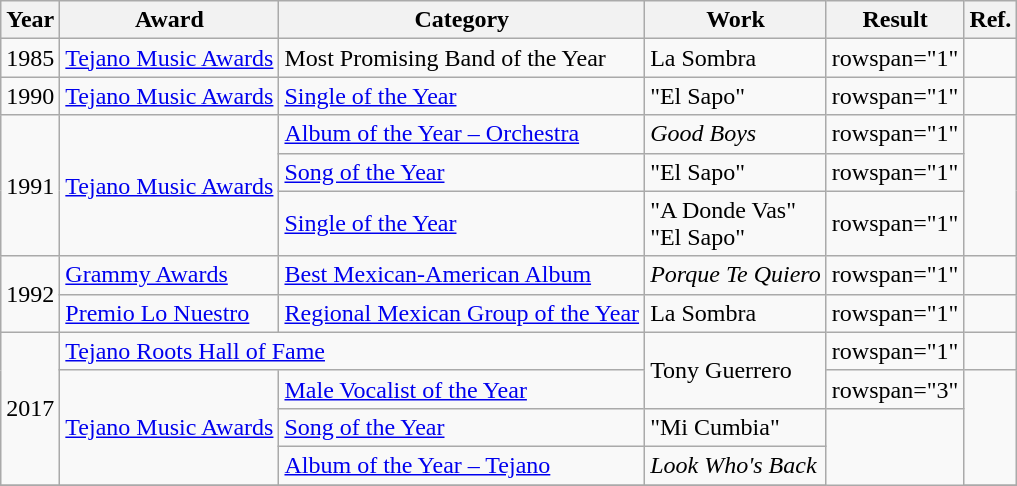<table class="wikitable">
<tr>
<th scope="col">Year</th>
<th scope="col">Award</th>
<th>Category</th>
<th scope="col">Work</th>
<th scope="col">Result</th>
<th scope="col">Ref.</th>
</tr>
<tr>
<td rowspan="1" style="text-align:center;">1985</td>
<td rowspan="1"><a href='#'>Tejano Music Awards</a></td>
<td>Most Promising Band of the Year</td>
<td rowspan="1">La Sombra</td>
<td>rowspan="1" </td>
<td rowspan="1"></td>
</tr>
<tr>
<td rowspan="1" style="text-align:center;">1990</td>
<td rowspan="1"><a href='#'>Tejano Music Awards</a></td>
<td><a href='#'>Single of the Year</a></td>
<td rowspan="1">"El Sapo"</td>
<td>rowspan="1" </td>
<td rowspan="1"></td>
</tr>
<tr>
<td rowspan="3" style="text-align:center;">1991</td>
<td rowspan="3"><a href='#'>Tejano Music Awards</a></td>
<td><a href='#'>Album of the Year – Orchestra</a></td>
<td rowspan="1"><em>Good Boys</em></td>
<td>rowspan="1" </td>
<td rowspan="3"></td>
</tr>
<tr>
<td><a href='#'>Song of the Year</a></td>
<td rowspan="1">"El Sapo"</td>
<td>rowspan="1" </td>
</tr>
<tr>
<td><a href='#'>Single of the Year</a></td>
<td rowspan="1">"A Donde Vas"<br>"El Sapo"</td>
<td>rowspan="1" </td>
</tr>
<tr>
<td rowspan="2" style="text-align:center;">1992</td>
<td rowspan="1"><a href='#'>Grammy Awards</a></td>
<td><a href='#'>Best Mexican-American Album</a></td>
<td rowspan="1"><em>Porque Te Quiero</em></td>
<td>rowspan="1" </td>
<td rowspan="1"></td>
</tr>
<tr>
<td rowspan="1"><a href='#'>Premio Lo Nuestro</a></td>
<td><a href='#'>Regional Mexican Group of the Year</a></td>
<td rowspan="1">La Sombra</td>
<td>rowspan="1" </td>
<td rowspan="1"></td>
</tr>
<tr>
<td rowspan="4" style="text-align:center;">2017</td>
<td colspan="2"><a href='#'>Tejano Roots Hall of Fame</a></td>
<td rowspan="2">Tony Guerrero</td>
<td>rowspan="1" </td>
<td rowspan="1"></td>
</tr>
<tr>
<td rowspan="3"><a href='#'>Tejano Music Awards</a></td>
<td><a href='#'>Male Vocalist of the Year</a></td>
<td>rowspan="3" </td>
<td rowspan="3"></td>
</tr>
<tr>
<td><a href='#'>Song of the Year</a></td>
<td rowspan="1">"Mi Cumbia"</td>
</tr>
<tr>
<td><a href='#'>Album of the Year – Tejano</a></td>
<td rowspan="1"><em>Look Who's Back</em></td>
</tr>
<tr>
</tr>
</table>
